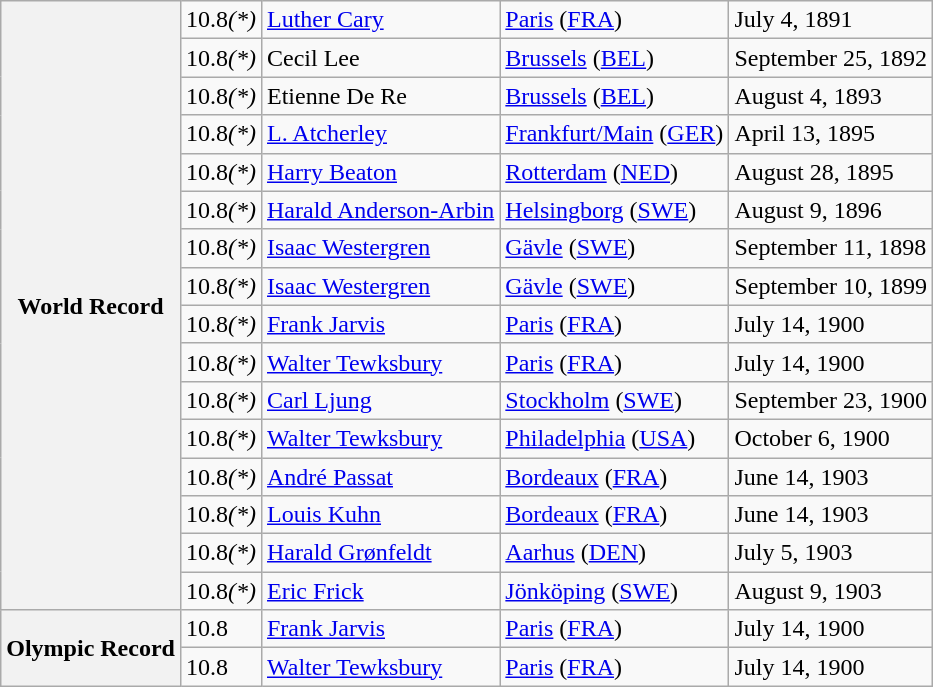<table class="wikitable">
<tr>
<th rowspan=16>World Record</th>
<td>10.8<em>(*)</em></td>
<td> <a href='#'>Luther Cary</a></td>
<td><a href='#'>Paris</a> (<a href='#'>FRA</a>)</td>
<td>July 4, 1891</td>
</tr>
<tr>
<td>10.8<em>(*)</em></td>
<td> Cecil Lee</td>
<td><a href='#'>Brussels</a> (<a href='#'>BEL</a>)</td>
<td>September 25, 1892</td>
</tr>
<tr>
<td>10.8<em>(*)</em></td>
<td> Etienne De Re</td>
<td><a href='#'>Brussels</a> (<a href='#'>BEL</a>)</td>
<td>August 4, 1893</td>
</tr>
<tr>
<td>10.8<em>(*)</em></td>
<td> <a href='#'>L. Atcherley</a></td>
<td><a href='#'>Frankfurt/Main</a> (<a href='#'>GER</a>)</td>
<td>April 13, 1895</td>
</tr>
<tr>
<td>10.8<em>(*)</em></td>
<td> <a href='#'>Harry Beaton</a></td>
<td><a href='#'>Rotterdam</a> (<a href='#'>NED</a>)</td>
<td>August 28, 1895</td>
</tr>
<tr>
<td>10.8<em>(*)</em></td>
<td> <a href='#'>Harald Anderson-Arbin</a></td>
<td><a href='#'>Helsingborg</a> (<a href='#'>SWE</a>)</td>
<td>August 9, 1896</td>
</tr>
<tr>
<td>10.8<em>(*)</em></td>
<td> <a href='#'>Isaac Westergren</a></td>
<td><a href='#'>Gävle</a> (<a href='#'>SWE</a>)</td>
<td>September 11, 1898</td>
</tr>
<tr>
<td>10.8<em>(*)</em></td>
<td> <a href='#'>Isaac Westergren</a></td>
<td><a href='#'>Gävle</a> (<a href='#'>SWE</a>)</td>
<td>September 10, 1899</td>
</tr>
<tr>
<td>10.8<em>(*)</em></td>
<td> <a href='#'>Frank Jarvis</a></td>
<td><a href='#'>Paris</a> (<a href='#'>FRA</a>)</td>
<td>July 14, 1900</td>
</tr>
<tr>
<td>10.8<em>(*)</em></td>
<td> <a href='#'>Walter Tewksbury</a></td>
<td><a href='#'>Paris</a> (<a href='#'>FRA</a>)</td>
<td>July 14, 1900</td>
</tr>
<tr>
<td>10.8<em>(*)</em></td>
<td> <a href='#'>Carl Ljung</a></td>
<td><a href='#'>Stockholm</a> (<a href='#'>SWE</a>)</td>
<td>September 23, 1900</td>
</tr>
<tr>
<td>10.8<em>(*)</em></td>
<td> <a href='#'>Walter Tewksbury</a></td>
<td><a href='#'>Philadelphia</a> (<a href='#'>USA</a>)</td>
<td>October 6, 1900</td>
</tr>
<tr>
<td>10.8<em>(*)</em></td>
<td> <a href='#'>André Passat</a></td>
<td><a href='#'>Bordeaux</a> (<a href='#'>FRA</a>)</td>
<td>June 14, 1903</td>
</tr>
<tr>
<td>10.8<em>(*)</em></td>
<td> <a href='#'>Louis Kuhn</a></td>
<td><a href='#'>Bordeaux</a> (<a href='#'>FRA</a>)</td>
<td>June 14, 1903</td>
</tr>
<tr>
<td>10.8<em>(*)</em></td>
<td> <a href='#'>Harald Grønfeldt</a></td>
<td><a href='#'>Aarhus</a> (<a href='#'>DEN</a>)</td>
<td>July 5, 1903</td>
</tr>
<tr>
<td>10.8<em>(*)</em></td>
<td> <a href='#'>Eric Frick</a></td>
<td><a href='#'>Jönköping</a> (<a href='#'>SWE</a>)</td>
<td>August 9, 1903</td>
</tr>
<tr>
<th rowspan=2>Olympic Record</th>
<td>10.8</td>
<td> <a href='#'>Frank Jarvis</a></td>
<td><a href='#'>Paris</a> (<a href='#'>FRA</a>)</td>
<td>July 14, 1900</td>
</tr>
<tr>
<td>10.8</td>
<td> <a href='#'>Walter Tewksbury</a></td>
<td><a href='#'>Paris</a> (<a href='#'>FRA</a>)</td>
<td>July 14, 1900</td>
</tr>
</table>
